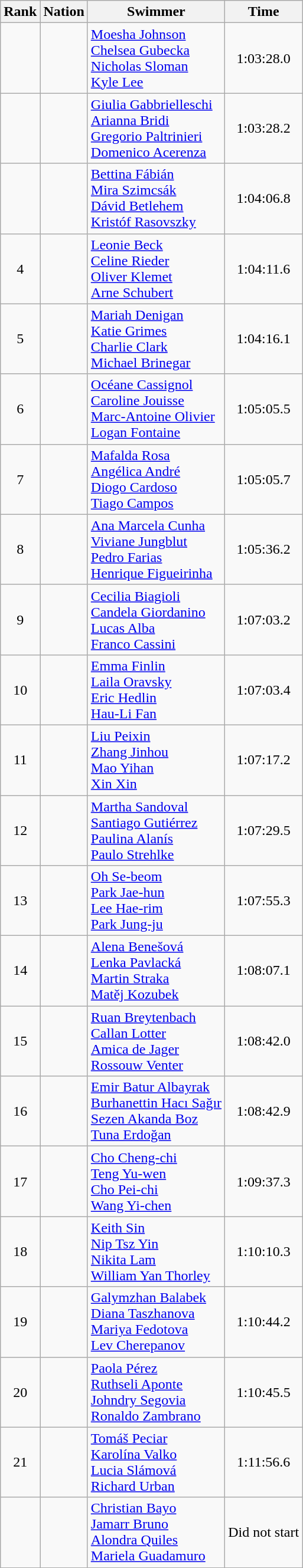<table class="wikitable sortable" border="1" style="text-align:center">
<tr>
<th>Rank</th>
<th>Nation</th>
<th>Swimmer</th>
<th>Time</th>
</tr>
<tr>
<td></td>
<td align=left></td>
<td align=left><a href='#'>Moesha Johnson</a><br><a href='#'>Chelsea Gubecka</a><br><a href='#'>Nicholas Sloman</a><br><a href='#'>Kyle Lee</a></td>
<td>1:03:28.0</td>
</tr>
<tr>
<td></td>
<td align=left></td>
<td align=left><a href='#'>Giulia Gabbrielleschi</a><br><a href='#'>Arianna Bridi</a><br><a href='#'>Gregorio Paltrinieri</a><br><a href='#'>Domenico Acerenza</a></td>
<td>1:03:28.2</td>
</tr>
<tr>
<td></td>
<td align=left></td>
<td align=left><a href='#'>Bettina Fábián</a><br><a href='#'>Mira Szimcsák</a><br><a href='#'>Dávid Betlehem</a><br><a href='#'>Kristóf Rasovszky</a></td>
<td>1:04:06.8</td>
</tr>
<tr>
<td>4</td>
<td align=left></td>
<td align=left><a href='#'>Leonie Beck</a><br><a href='#'>Celine Rieder</a><br><a href='#'>Oliver Klemet</a><br><a href='#'>Arne Schubert</a></td>
<td>1:04:11.6</td>
</tr>
<tr>
<td>5</td>
<td align=left></td>
<td align=left><a href='#'>Mariah Denigan</a><br><a href='#'>Katie Grimes</a><br><a href='#'>Charlie Clark</a><br><a href='#'>Michael Brinegar</a></td>
<td>1:04:16.1</td>
</tr>
<tr>
<td>6</td>
<td align=left></td>
<td align=left><a href='#'>Océane Cassignol</a><br><a href='#'>Caroline Jouisse</a><br><a href='#'>Marc-Antoine Olivier</a><br><a href='#'>Logan Fontaine</a></td>
<td>1:05:05.5</td>
</tr>
<tr>
<td>7</td>
<td align=left></td>
<td align=left><a href='#'>Mafalda Rosa</a><br><a href='#'>Angélica André</a><br><a href='#'>Diogo Cardoso</a><br><a href='#'>Tiago Campos</a></td>
<td>1:05:05.7</td>
</tr>
<tr>
<td>8</td>
<td align=left></td>
<td align=left><a href='#'>Ana Marcela Cunha</a><br><a href='#'>Viviane Jungblut</a><br><a href='#'>Pedro Farias</a><br><a href='#'>Henrique Figueirinha</a></td>
<td>1:05:36.2</td>
</tr>
<tr>
<td>9</td>
<td align=left></td>
<td align=left><a href='#'>Cecilia Biagioli</a><br><a href='#'>Candela Giordanino</a><br><a href='#'>Lucas Alba</a><br><a href='#'>Franco Cassini</a></td>
<td>1:07:03.2</td>
</tr>
<tr>
<td>10</td>
<td align=left></td>
<td align=left><a href='#'>Emma Finlin</a><br><a href='#'>Laila Oravsky</a><br><a href='#'>Eric Hedlin</a><br><a href='#'>Hau-Li Fan</a></td>
<td>1:07:03.4</td>
</tr>
<tr>
<td>11</td>
<td align=left></td>
<td align=left><a href='#'>Liu Peixin</a><br><a href='#'>Zhang Jinhou</a><br><a href='#'>Mao Yihan</a><br><a href='#'>Xin Xin</a></td>
<td>1:07:17.2</td>
</tr>
<tr>
<td>12</td>
<td align=left></td>
<td align=left><a href='#'>Martha Sandoval</a><br><a href='#'>Santiago Gutiérrez</a><br><a href='#'>Paulina Alanís</a><br><a href='#'>Paulo Strehlke</a></td>
<td>1:07:29.5</td>
</tr>
<tr>
<td>13</td>
<td align=left></td>
<td align=left><a href='#'>Oh Se-beom</a><br><a href='#'>Park Jae-hun</a><br><a href='#'>Lee Hae-rim</a><br><a href='#'>Park Jung-ju</a></td>
<td>1:07:55.3</td>
</tr>
<tr>
<td>14</td>
<td align=left></td>
<td align=left><a href='#'>Alena Benešová</a><br><a href='#'>Lenka Pavlacká</a><br><a href='#'>Martin Straka</a><br><a href='#'>Matěj Kozubek</a></td>
<td>1:08:07.1</td>
</tr>
<tr>
<td>15</td>
<td align=left></td>
<td align=left><a href='#'>Ruan Breytenbach</a><br><a href='#'>Callan Lotter</a><br><a href='#'>Amica de Jager</a><br><a href='#'>Rossouw Venter</a></td>
<td>1:08:42.0</td>
</tr>
<tr>
<td>16</td>
<td align=left></td>
<td align=left><a href='#'>Emir Batur Albayrak</a><br><a href='#'>Burhanettin Hacı Sağır</a><br><a href='#'>Sezen Akanda Boz</a><br><a href='#'>Tuna Erdoğan</a></td>
<td>1:08:42.9</td>
</tr>
<tr>
<td>17</td>
<td align=left></td>
<td align=left><a href='#'>Cho Cheng-chi</a><br><a href='#'>Teng Yu-wen</a><br><a href='#'>Cho Pei-chi</a><br><a href='#'>Wang Yi-chen</a></td>
<td>1:09:37.3</td>
</tr>
<tr>
<td>18</td>
<td align=left></td>
<td align=left><a href='#'>Keith Sin</a><br><a href='#'>Nip Tsz Yin</a><br><a href='#'>Nikita Lam</a><br><a href='#'>William Yan Thorley</a></td>
<td>1:10:10.3</td>
</tr>
<tr>
<td>19</td>
<td align=left></td>
<td align=left><a href='#'>Galymzhan Balabek</a><br><a href='#'>Diana Taszhanova</a><br><a href='#'>Mariya Fedotova</a><br><a href='#'>Lev Cherepanov</a></td>
<td>1:10:44.2</td>
</tr>
<tr>
<td>20</td>
<td align=left></td>
<td align=left><a href='#'>Paola Pérez</a><br><a href='#'>Ruthseli Aponte</a><br><a href='#'>Johndry Segovia</a> <br><a href='#'>Ronaldo Zambrano</a></td>
<td>1:10:45.5</td>
</tr>
<tr>
<td>21</td>
<td align=left></td>
<td align=left><a href='#'>Tomáš Peciar</a><br><a href='#'>Karolína Valko</a><br><a href='#'>Lucia Slámová</a><br><a href='#'>Richard Urban</a></td>
<td>1:11:56.6</td>
</tr>
<tr>
<td></td>
<td align=left></td>
<td align=left><a href='#'>Christian Bayo</a><br><a href='#'>Jamarr Bruno</a><br><a href='#'>Alondra Quiles</a><br><a href='#'>Mariela Guadamuro</a></td>
<td>Did not start</td>
</tr>
</table>
